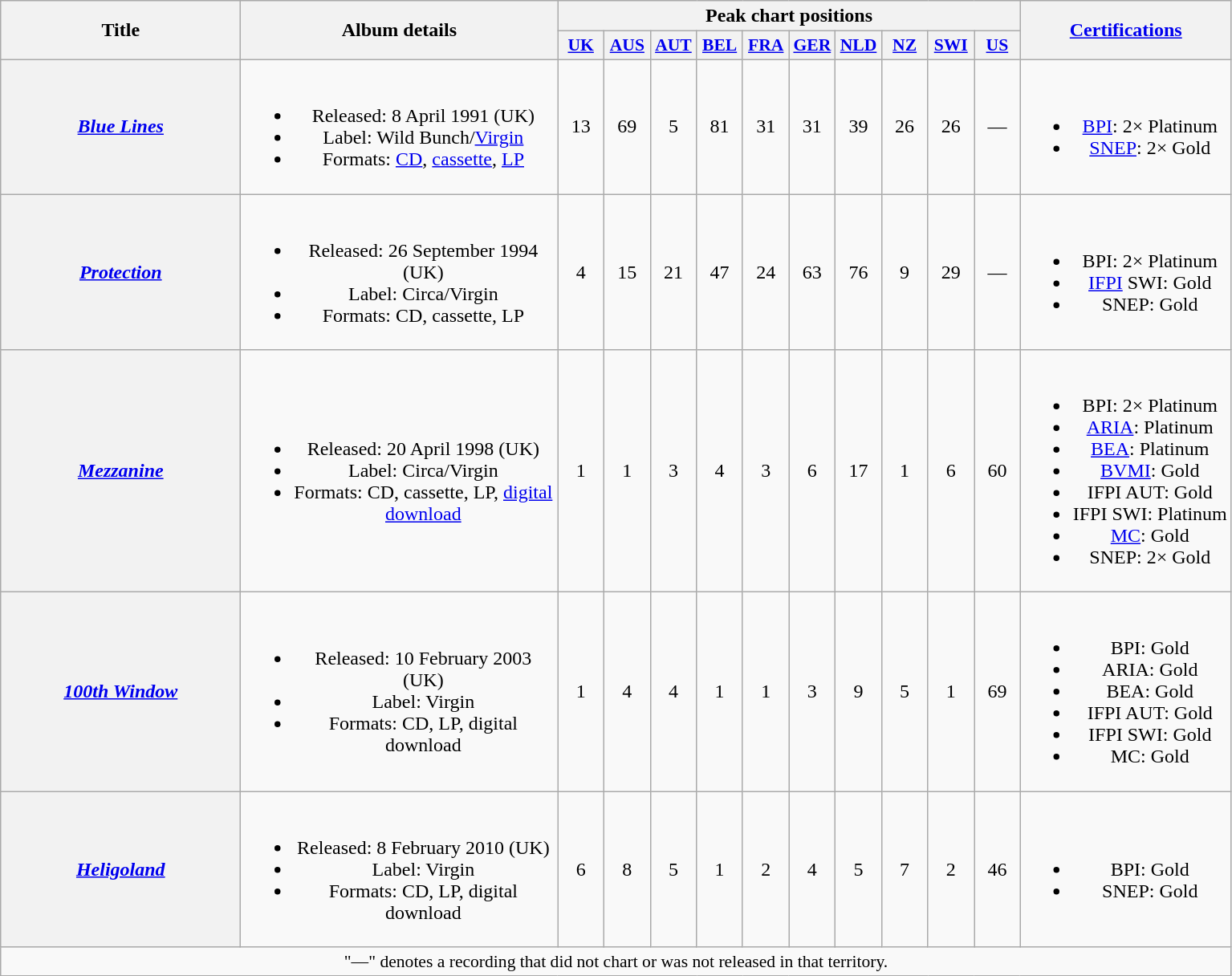<table class="wikitable plainrowheaders" style="text-align:center;" border="1">
<tr>
<th scope="col" rowspan="2" style="width:12em;">Title</th>
<th scope="col" rowspan="2" style="width:16em;">Album details</th>
<th scope="col" colspan="10">Peak chart positions</th>
<th scope="col" rowspan="2"><a href='#'>Certifications</a></th>
</tr>
<tr>
<th scope="col" style="width:2.2em;font-size:90%;"><a href='#'>UK</a><br></th>
<th scope="col" style="width:2.2em;font-size:90%;"><a href='#'>AUS</a><br></th>
<th scope="col" style="width:2.2em;font-size:90%;"><a href='#'>AUT</a><br></th>
<th scope="col" style="width:2.2em;font-size:90%;"><a href='#'>BEL</a><br></th>
<th scope="col" style="width:2.2em;font-size:90%;"><a href='#'>FRA</a><br></th>
<th scope="col" style="width:2.2em;font-size:90%;"><a href='#'>GER</a><br></th>
<th scope="col" style="width:2.2em;font-size:90%;"><a href='#'>NLD</a><br></th>
<th scope="col" style="width:2.2em;font-size:90%;"><a href='#'>NZ</a><br></th>
<th scope="col" style="width:2.2em;font-size:90%;"><a href='#'>SWI</a><br></th>
<th scope="col" style="width:2.2em;font-size:90%;"><a href='#'>US</a><br></th>
</tr>
<tr>
<th scope="row"><em><a href='#'>Blue Lines</a></em></th>
<td><br><ul><li>Released: 8 April 1991 <span>(UK)</span></li><li>Label: Wild Bunch/<a href='#'>Virgin</a></li><li>Formats: <a href='#'>CD</a>, <a href='#'>cassette</a>, <a href='#'>LP</a></li></ul></td>
<td>13</td>
<td>69</td>
<td>5</td>
<td>81</td>
<td>31</td>
<td>31</td>
<td>39</td>
<td>26</td>
<td>26</td>
<td>—</td>
<td><br><ul><li><a href='#'>BPI</a>: 2× Platinum</li><li><a href='#'>SNEP</a>: 2× Gold</li></ul></td>
</tr>
<tr>
<th scope="row"><em><a href='#'>Protection</a></em></th>
<td><br><ul><li>Released: 26 September 1994 <span>(UK)</span></li><li>Label: Circa/Virgin</li><li>Formats: CD, cassette, LP</li></ul></td>
<td>4</td>
<td>15</td>
<td>21</td>
<td>47</td>
<td>24</td>
<td>63</td>
<td>76</td>
<td>9</td>
<td>29</td>
<td>—</td>
<td><br><ul><li>BPI: 2× Platinum</li><li><a href='#'>IFPI</a> SWI: Gold</li><li>SNEP: Gold</li></ul></td>
</tr>
<tr>
<th scope="row"><em><a href='#'>Mezzanine</a></em></th>
<td><br><ul><li>Released: 20 April 1998 <span>(UK)</span></li><li>Label: Circa/Virgin</li><li>Formats: CD, cassette, LP, <a href='#'>digital download</a></li></ul></td>
<td>1</td>
<td>1</td>
<td>3</td>
<td>4</td>
<td>3</td>
<td>6</td>
<td>17</td>
<td>1</td>
<td>6</td>
<td>60</td>
<td><br><ul><li>BPI: 2× Platinum</li><li><a href='#'>ARIA</a>: Platinum</li><li><a href='#'>BEA</a>: Platinum</li><li><a href='#'>BVMI</a>: Gold</li><li>IFPI AUT: Gold</li><li>IFPI SWI: Platinum</li><li><a href='#'>MC</a>: Gold</li><li>SNEP: 2× Gold</li></ul></td>
</tr>
<tr>
<th scope="row"><em><a href='#'>100th Window</a></em></th>
<td><br><ul><li>Released: 10 February 2003 <span>(UK)</span></li><li>Label: Virgin</li><li>Formats: CD, LP, digital download</li></ul></td>
<td>1</td>
<td>4</td>
<td>4</td>
<td>1</td>
<td>1</td>
<td>3</td>
<td>9</td>
<td>5</td>
<td>1</td>
<td>69</td>
<td><br><ul><li>BPI: Gold</li><li>ARIA: Gold</li><li>BEA: Gold</li><li>IFPI AUT: Gold</li><li>IFPI SWI: Gold</li><li>MC: Gold</li></ul></td>
</tr>
<tr>
<th scope="row"><em><a href='#'>Heligoland</a></em></th>
<td><br><ul><li>Released: 8 February 2010 <span>(UK)</span></li><li>Label: Virgin</li><li>Formats: CD, LP, digital download</li></ul></td>
<td>6</td>
<td>8</td>
<td>5</td>
<td>1</td>
<td>2</td>
<td>4</td>
<td>5</td>
<td>7</td>
<td>2</td>
<td>46</td>
<td><br><ul><li>BPI: Gold</li><li>SNEP: Gold</li></ul></td>
</tr>
<tr>
<td colspan="14" style="font-size:90%">"—" denotes a recording that did not chart or was not released in that territory.</td>
</tr>
</table>
